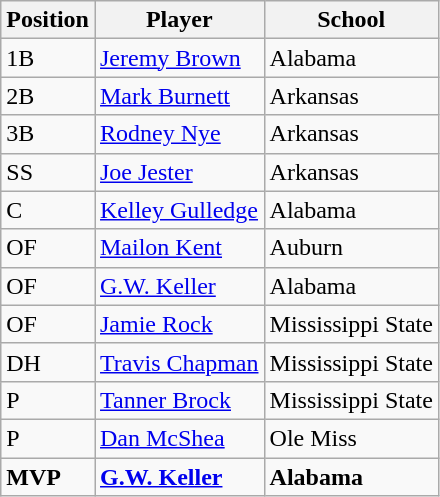<table class="wikitable">
<tr>
<th>Position</th>
<th>Player</th>
<th>School</th>
</tr>
<tr>
<td>1B</td>
<td><a href='#'>Jeremy Brown</a></td>
<td>Alabama</td>
</tr>
<tr>
<td>2B</td>
<td><a href='#'>Mark Burnett</a></td>
<td>Arkansas</td>
</tr>
<tr>
<td>3B</td>
<td><a href='#'>Rodney Nye</a></td>
<td>Arkansas</td>
</tr>
<tr>
<td>SS</td>
<td><a href='#'>Joe Jester</a></td>
<td>Arkansas</td>
</tr>
<tr>
<td>C</td>
<td><a href='#'>Kelley Gulledge</a></td>
<td>Alabama</td>
</tr>
<tr>
<td>OF</td>
<td><a href='#'>Mailon Kent</a></td>
<td>Auburn</td>
</tr>
<tr>
<td>OF</td>
<td><a href='#'>G.W. Keller</a></td>
<td>Alabama</td>
</tr>
<tr>
<td>OF</td>
<td><a href='#'>Jamie Rock</a></td>
<td>Mississippi State</td>
</tr>
<tr>
<td>DH</td>
<td><a href='#'>Travis Chapman</a></td>
<td>Mississippi State</td>
</tr>
<tr>
<td>P</td>
<td><a href='#'>Tanner Brock</a></td>
<td>Mississippi State</td>
</tr>
<tr>
<td>P</td>
<td><a href='#'>Dan McShea</a></td>
<td>Ole Miss</td>
</tr>
<tr>
<td><strong>MVP</strong></td>
<td><strong><a href='#'>G.W. Keller</a></strong></td>
<td><strong>Alabama</strong></td>
</tr>
</table>
